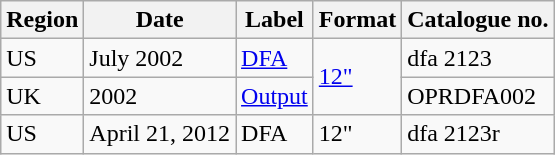<table class="wikitable sortable">
<tr>
<th scope="col">Region</th>
<th scope="col">Date</th>
<th scope="col">Label</th>
<th scope="col">Format</th>
<th scope="col">Catalogue no.</th>
</tr>
<tr>
<td>US</td>
<td>July 2002</td>
<td><a href='#'>DFA</a></td>
<td rowspan="2"><a href='#'>12"</a></td>
<td>dfa 2123</td>
</tr>
<tr>
<td>UK</td>
<td>2002</td>
<td><a href='#'>Output</a></td>
<td>OPRDFA002</td>
</tr>
<tr>
<td>US</td>
<td>April 21, 2012</td>
<td>DFA</td>
<td>12" </td>
<td>dfa 2123r</td>
</tr>
</table>
